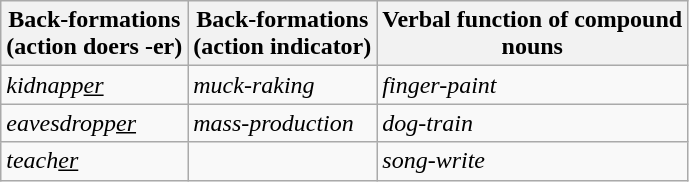<table class="wikitable">
<tr>
<th>Back-formations<br>(action doers -er)</th>
<th>Back-formations<br>(action indicator)</th>
<th>Verbal function of compound<br>nouns</th>
</tr>
<tr>
<td><em>kidnapp<u>er</u></em></td>
<td><em>muck-raking</em></td>
<td><em>finger-paint</em></td>
</tr>
<tr>
<td><em>eavesdropp<u>er</u></em></td>
<td><em>mass-production</em></td>
<td><em>dog-train</em></td>
</tr>
<tr>
<td><em>teach<u>er</u></em></td>
<td></td>
<td><em>song-write</em></td>
</tr>
</table>
